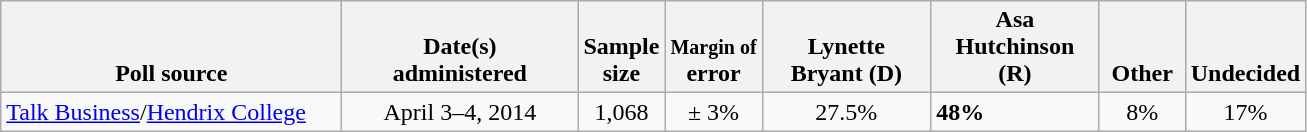<table class="wikitable">
<tr valign= bottom>
<th style="width:220px;">Poll source</th>
<th style="width:150px;">Date(s)<br>administered</th>
<th class=small>Sample<br>size</th>
<th class=small><small>Margin of</small><br>error</th>
<th style="width:105px;">Lynette<br>Bryant (D)</th>
<th style="width:105px;">Asa<br>Hutchinson (R)</th>
<th style="width:50px;">Other</th>
<th style="width:50px;">Undecided</th>
</tr>
<tr>
<td><a href='#'>Talk Business</a>/<a href='#'>Hendrix College</a></td>
<td align=center>April 3–4, 2014</td>
<td align=center>1,068</td>
<td align=center>± 3%</td>
<td align=center>27.5%</td>
<td><strong>48%</strong></td>
<td align=center>8%</td>
<td align=center>17%</td>
</tr>
</table>
